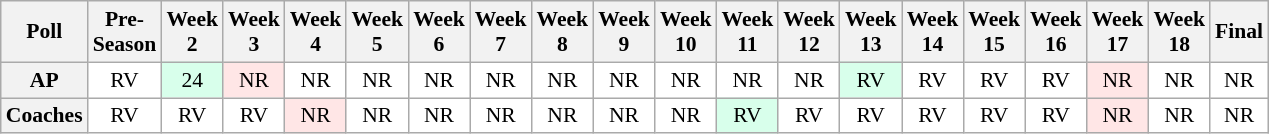<table class="wikitable" style="white-space:nowrap;font-size:90%">
<tr>
<th>Poll</th>
<th>Pre-<br>Season</th>
<th>Week<br>2</th>
<th>Week<br>3</th>
<th>Week<br>4</th>
<th>Week<br>5</th>
<th>Week<br>6</th>
<th>Week<br>7</th>
<th>Week<br>8</th>
<th>Week<br>9</th>
<th>Week<br>10</th>
<th>Week<br>11</th>
<th>Week<br>12</th>
<th>Week<br>13</th>
<th>Week<br>14</th>
<th>Week<br>15</th>
<th>Week<br>16</th>
<th>Week<br>17</th>
<th>Week<br>18</th>
<th>Final</th>
</tr>
<tr style="text-align:center;">
<th>AP</th>
<td style="background:#FFF;">RV</td>
<td style="background:#D8FFEB;">24</td>
<td style="background:#FFE6E6;">NR</td>
<td style="background:#FFF;">NR</td>
<td style="background:#FFF;">NR</td>
<td style="background:#FFF;">NR</td>
<td style="background:#FFF;">NR</td>
<td style="background:#FFF;">NR</td>
<td style="background:#FFF;">NR</td>
<td style="background:#FFF;">NR</td>
<td style="background:#FFF;">NR</td>
<td style="background:#FFF;">NR</td>
<td style="background:#D8FFEB;">RV</td>
<td style="background:#FFF;">RV</td>
<td style="background:#FFF;">RV</td>
<td style="background:#FFF;">RV</td>
<td style="background:#FFE6E6;">NR</td>
<td style="background:#FFF;">NR</td>
<td style="background:#FFF;">NR</td>
</tr>
<tr style="text-align:center;">
<th>Coaches</th>
<td style="background:#FFF;">RV</td>
<td style="background:#FFF;">RV</td>
<td style="background:#FFF;">RV</td>
<td style="background:#FFE6E6;">NR</td>
<td style="background:#FFF;">NR</td>
<td style="background:#FFF;">NR</td>
<td style="background:#FFF;">NR</td>
<td style="background:#FFF;">NR</td>
<td style="background:#FFF;">NR</td>
<td style="background:#FFF;">NR</td>
<td style="background:#D8FFEB;">RV</td>
<td style="background:#FFF;">RV</td>
<td style="background:#FFF;">RV</td>
<td style="background:#FFF;">RV</td>
<td style="background:#FFF;">RV</td>
<td style="background:#FFF;">RV</td>
<td style="background:#FFE6E6;">NR</td>
<td style="background:#FFF;">NR</td>
<td style="background:#FFF;">NR</td>
</tr>
</table>
